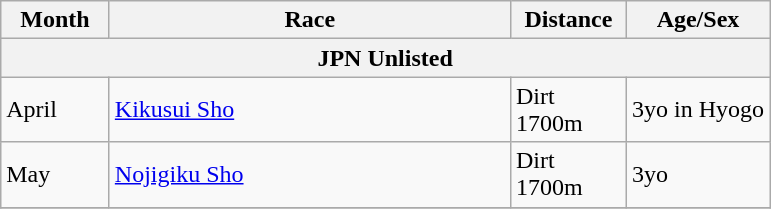<table class=wikitable>
<tr>
<th style="width:65px"><strong>Month</strong></th>
<th style="width:260px"><strong>Race</strong></th>
<th style="width:70px"><strong>Distance</strong></th>
<th><strong>Age/Sex</strong></th>
</tr>
<tr>
<th colspan="4">JPN Unlisted</th>
</tr>
<tr>
<td>April</td>
<td><a href='#'>Kikusui Sho</a></td>
<td>Dirt 1700m</td>
<td>3yo in Hyogo</td>
</tr>
<tr>
<td>May</td>
<td><a href='#'>Nojigiku Sho</a></td>
<td>Dirt 1700m</td>
<td>3yo</td>
</tr>
<tr>
</tr>
</table>
